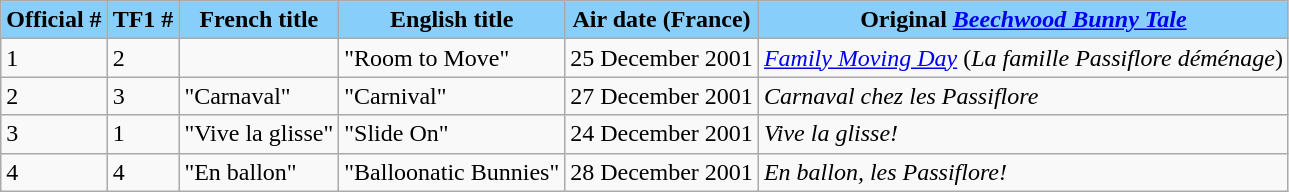<table class="wikitable sortable">
<tr>
<th style="background-color: LightSkyBlue;">Official #</th>
<th style="background-color: LightSkyBlue;">TF1 #</th>
<th style="background-color: LightSkyBlue;">French title</th>
<th style="background-color: LightSkyBlue;">English title</th>
<th style="background-color: LightSkyBlue;">Air date (France)</th>
<th style="background-color: LightSkyBlue;">Original <em><a href='#'>Beechwood Bunny Tale</a></em></th>
</tr>
<tr>
<td>1</td>
<td>2</td>
<td></td>
<td>"Room to Move"</td>
<td>25 December 2001</td>
<td><em><a href='#'>Family Moving Day</a></em> (<em>La famille Passiflore déménage</em>)</td>
</tr>
<tr>
<td>2</td>
<td>3</td>
<td>"Carnaval"</td>
<td>"Carnival"</td>
<td>27 December 2001</td>
<td><em>Carnaval chez les Passiflore</em></td>
</tr>
<tr>
<td>3</td>
<td>1</td>
<td>"Vive la glisse"</td>
<td>"Slide On"</td>
<td>24 December 2001</td>
<td><em>Vive la glisse!</em></td>
</tr>
<tr>
<td>4</td>
<td>4</td>
<td>"En ballon"</td>
<td>"Balloonatic Bunnies"</td>
<td>28 December 2001</td>
<td><em>En ballon, les Passiflore!</em></td>
</tr>
</table>
